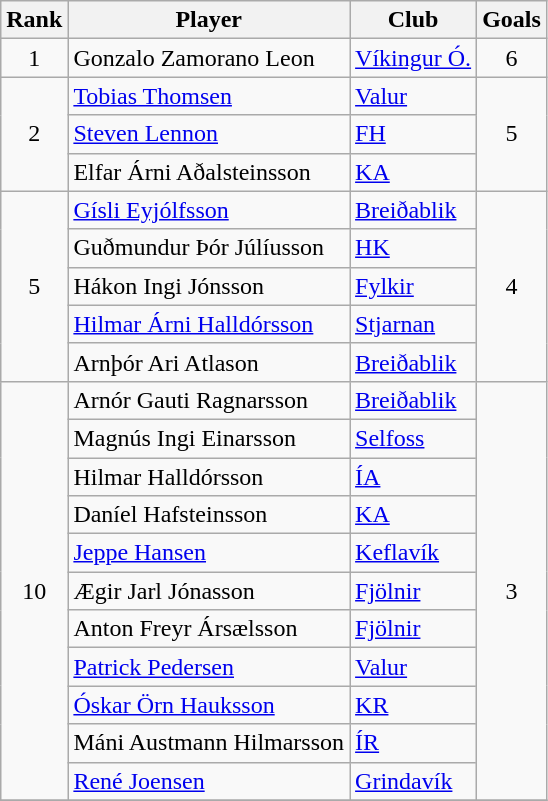<table class="wikitable" style="text-align:center">
<tr>
<th>Rank</th>
<th>Player</th>
<th>Club</th>
<th>Goals</th>
</tr>
<tr>
<td>1</td>
<td align=left> Gonzalo Zamorano Leon</td>
<td align=left><a href='#'>Víkingur Ó.</a></td>
<td>6</td>
</tr>
<tr>
<td rowspan="3">2</td>
<td align=left> <a href='#'>Tobias Thomsen</a></td>
<td align=left><a href='#'>Valur</a></td>
<td rowspan="3">5</td>
</tr>
<tr>
<td align=left> <a href='#'>Steven Lennon</a></td>
<td align=left><a href='#'>FH</a></td>
</tr>
<tr>
<td align=left> Elfar Árni Aðalsteinsson</td>
<td align=left><a href='#'>KA</a></td>
</tr>
<tr>
<td rowspan="5">5</td>
<td align=left> <a href='#'>Gísli Eyjólfsson</a></td>
<td align=left><a href='#'>Breiðablik</a></td>
<td rowspan="5">4</td>
</tr>
<tr>
<td align=left> Guðmundur Þór Júlíusson</td>
<td align=left><a href='#'>HK</a></td>
</tr>
<tr>
<td align=left> Hákon Ingi Jónsson</td>
<td align=left><a href='#'>Fylkir</a></td>
</tr>
<tr>
<td align=left> <a href='#'>Hilmar Árni Halldórsson</a></td>
<td align=left><a href='#'>Stjarnan</a></td>
</tr>
<tr>
<td align=left> Arnþór Ari Atlason</td>
<td align=left><a href='#'>Breiðablik</a></td>
</tr>
<tr>
<td rowspan="11">10</td>
<td align=left> Arnór Gauti Ragnarsson</td>
<td align=left><a href='#'>Breiðablik</a></td>
<td rowspan="11">3</td>
</tr>
<tr>
<td align=left> Magnús Ingi Einarsson</td>
<td align=left><a href='#'>Selfoss</a></td>
</tr>
<tr>
<td align=left> Hilmar Halldórsson</td>
<td align=left><a href='#'>ÍA</a></td>
</tr>
<tr>
<td align=left> Daníel Hafsteinsson</td>
<td align=left><a href='#'>KA</a></td>
</tr>
<tr>
<td align=left> <a href='#'>Jeppe Hansen</a></td>
<td align=left><a href='#'>Keflavík</a></td>
</tr>
<tr>
<td align=left> Ægir Jarl Jónasson</td>
<td align=left><a href='#'>Fjölnir</a></td>
</tr>
<tr>
<td align=left> Anton Freyr Ársælsson</td>
<td align=left><a href='#'>Fjölnir</a></td>
</tr>
<tr>
<td align=left> <a href='#'>Patrick Pedersen</a></td>
<td align=left><a href='#'>Valur</a></td>
</tr>
<tr>
<td align=left> <a href='#'>Óskar Örn Hauksson</a></td>
<td align=left><a href='#'>KR</a></td>
</tr>
<tr>
<td align=left> Máni Austmann Hilmarsson</td>
<td align=left><a href='#'>ÍR</a></td>
</tr>
<tr>
<td align=left> <a href='#'>René Joensen</a></td>
<td align=left><a href='#'>Grindavík</a></td>
</tr>
<tr>
</tr>
</table>
